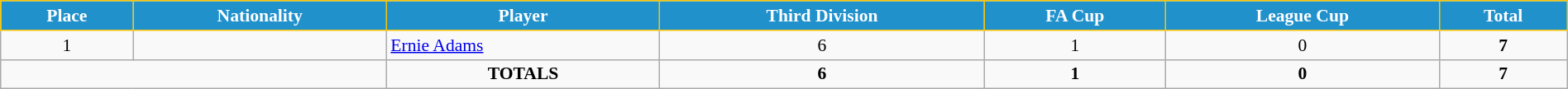<table class="wikitable" style="text-align:center; font-size:90%; width:100%;">
<tr>
<th style="background:#2191CC; color:white; border:1px solid #F7C408; text-align:center;">Place</th>
<th style="background:#2191CC; color:white; border:1px solid #F7C408; text-align:center;">Nationality</th>
<th style="background:#2191CC; color:white; border:1px solid #F7C408; text-align:center;">Player</th>
<th style="background:#2191CC; color:white; border:1px solid #F7C408; text-align:center;">Third Division</th>
<th style="background:#2191CC; color:white; border:1px solid #F7C408; text-align:center;">FA Cup</th>
<th style="background:#2191CC; color:white; border:1px solid #F7C408; text-align:center;">League Cup</th>
<th style="background:#2191CC; color:white; border:1px solid #F7C408; text-align:center;">Total</th>
</tr>
<tr>
<td>1</td>
<td></td>
<td align="left"><a href='#'>Ernie Adams</a></td>
<td>6</td>
<td>1</td>
<td>0</td>
<td><strong>7</strong></td>
</tr>
<tr>
<td colspan="2"></td>
<td><strong>TOTALS</strong></td>
<td><strong>6</strong></td>
<td><strong>1</strong></td>
<td><strong>0</strong></td>
<td><strong>7</strong></td>
</tr>
</table>
